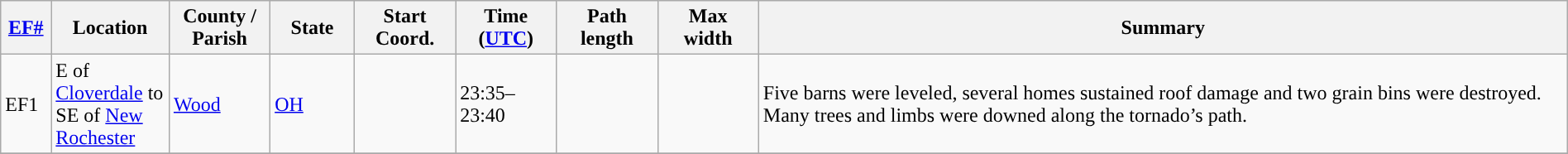<table class="wikitable sortable" style="width:100%;">
<tr>
<th scope="col"  style="width:3%; text-align:center;"><a href='#'>EF#</a></th>
<th scope="col"  style="width:7%; text-align:center;" class="unsortable">Location</th>
<th scope="col"  style="width:6%; text-align:center;" class="unsortable">County / Parish</th>
<th scope="col"  style="width:5%; text-align:center;">State</th>
<th scope="col"  style="width:6%; text-align:center;">Start Coord.</th>
<th scope="col"  style="width:6%; text-align:center;">Time (<a href='#'>UTC</a>)</th>
<th scope="col"  style="width:6%; text-align:center;">Path length</th>
<th scope="col"  style="width:6%; text-align:center;">Max width</th>
<th scope="col" class="unsortable" style="width:48%; text-align:center;">Summary</th>
</tr>
<tr>
<td>EF1</td>
<td>E of <a href='#'>Cloverdale</a> to SE of <a href='#'>New Rochester</a></td>
<td><a href='#'>Wood</a></td>
<td><a href='#'>OH</a></td>
<td></td>
<td>23:35–23:40</td>
<td></td>
<td></td>
<td>Five barns were leveled, several homes sustained roof damage and two grain bins were destroyed. Many trees and limbs were downed along the tornado’s path.</td>
</tr>
<tr>
</tr>
</table>
